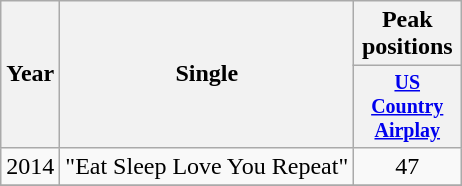<table class="wikitable" style="text-align:center;">
<tr>
<th rowspan="2">Year</th>
<th rowspan="2">Single</th>
<th>Peak positions</th>
</tr>
<tr style="font-size:smaller;">
<th width="65"><a href='#'>US Country Airplay</a></th>
</tr>
<tr>
<td>2014</td>
<td align="left">"Eat Sleep Love You Repeat"</td>
<td>47</td>
</tr>
<tr>
</tr>
</table>
